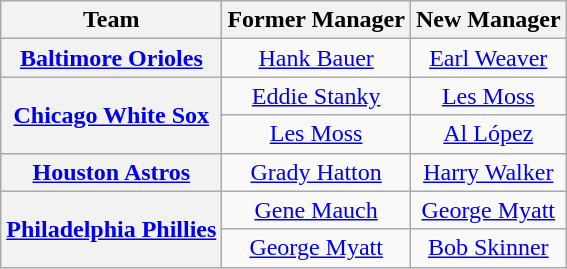<table class="wikitable plainrowheaders" style="text-align:center;">
<tr>
<th>Team</th>
<th>Former Manager</th>
<th>New Manager</th>
</tr>
<tr>
<th scope="row" style="text-align:center;"><a href='#'>Baltimore Orioles</a></th>
<td><a href='#'>Hank Bauer</a></td>
<td><a href='#'>Earl Weaver</a></td>
</tr>
<tr>
<th rowspan="2" scope="row" style="text-align:center;"><a href='#'>Chicago White Sox</a></th>
<td><a href='#'>Eddie Stanky</a></td>
<td><a href='#'>Les Moss</a></td>
</tr>
<tr>
<td><a href='#'>Les Moss</a></td>
<td><a href='#'>Al López</a></td>
</tr>
<tr>
<th scope="row" style="text-align:center;"><a href='#'>Houston Astros</a></th>
<td><a href='#'>Grady Hatton</a></td>
<td><a href='#'>Harry Walker</a></td>
</tr>
<tr>
<th rowspan="2" scope="row" style="text-align:center;"><a href='#'>Philadelphia Phillies</a></th>
<td><a href='#'>Gene Mauch</a></td>
<td><a href='#'>George Myatt</a></td>
</tr>
<tr>
<td><a href='#'>George Myatt</a></td>
<td><a href='#'>Bob Skinner</a></td>
</tr>
</table>
